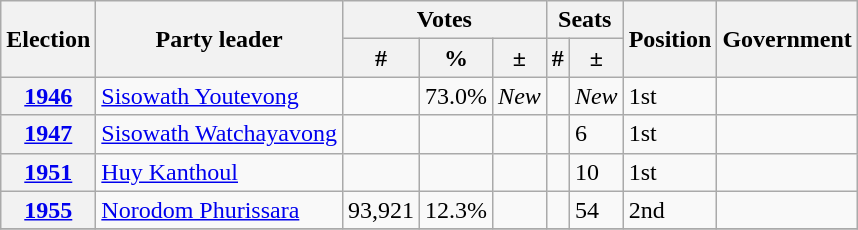<table class="wikitable">
<tr>
<th rowspan="2"><strong>Election</strong></th>
<th rowspan="2">Party leader</th>
<th colspan="3">Votes</th>
<th colspan="2">Seats</th>
<th rowspan="2">Position</th>
<th rowspan="2">Government</th>
</tr>
<tr>
<th>#</th>
<th>%</th>
<th>±</th>
<th>#</th>
<th>±</th>
</tr>
<tr>
<th><a href='#'>1946</a></th>
<td><a href='#'>Sisowath Youtevong</a></td>
<td></td>
<td>73.0%</td>
<td><em>New</em></td>
<td></td>
<td><em>New</em></td>
<td> 1st</td>
<td></td>
</tr>
<tr>
<th><a href='#'>1947</a></th>
<td><a href='#'>Sisowath Watchayavong</a></td>
<td></td>
<td></td>
<td></td>
<td></td>
<td> 6</td>
<td> 1st</td>
<td></td>
</tr>
<tr>
<th><a href='#'>1951</a></th>
<td><a href='#'>Huy Kanthoul</a></td>
<td></td>
<td></td>
<td></td>
<td></td>
<td> 10</td>
<td> 1st</td>
<td></td>
</tr>
<tr>
<th><a href='#'>1955</a></th>
<td><a href='#'>Norodom Phurissara</a></td>
<td>93,921</td>
<td>12.3%</td>
<td></td>
<td></td>
<td> 54</td>
<td> 2nd</td>
<td></td>
</tr>
<tr>
</tr>
</table>
